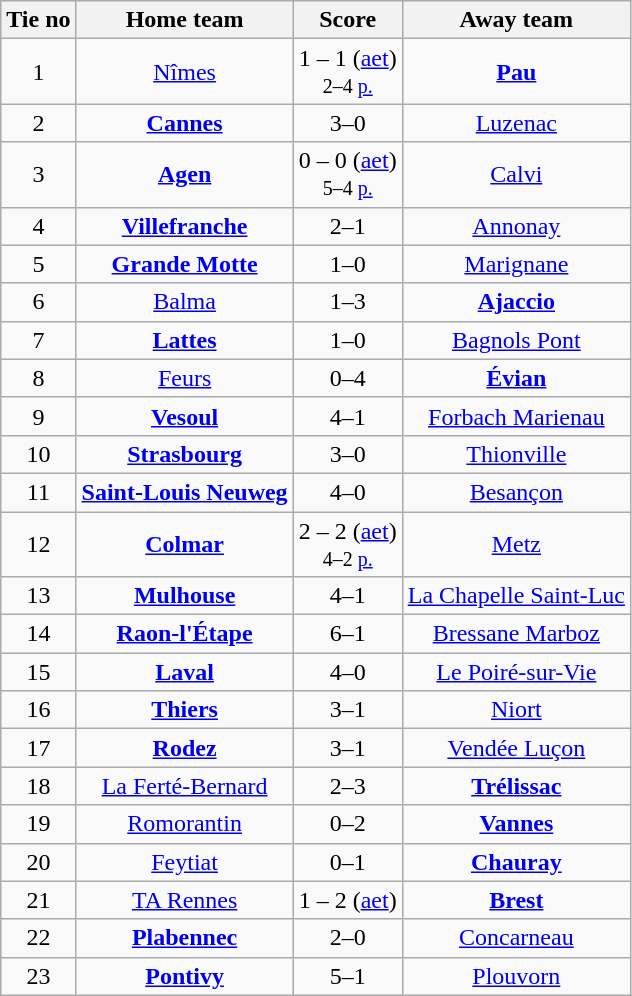<table class="wikitable" style="text-align:center">
<tr>
<th>Tie no</th>
<th>Home team</th>
<th>Score</th>
<th>Away team</th>
</tr>
<tr>
<td>1</td>
<td><a href='#'>Nîmes</a></td>
<td>1 – 1 (<a href='#'>aet</a>)<br><small>2–4 <a href='#'>p.</a></small></td>
<td><strong><a href='#'>Pau</a></strong></td>
</tr>
<tr>
<td>2</td>
<td><strong><a href='#'>Cannes</a></strong></td>
<td>3–0</td>
<td><a href='#'>Luzenac</a></td>
</tr>
<tr>
<td>3</td>
<td><strong><a href='#'>Agen</a></strong></td>
<td>0 – 0 (<a href='#'>aet</a>)<br><small>5–4 <a href='#'>p.</a></small></td>
<td><a href='#'>Calvi</a></td>
</tr>
<tr>
<td>4</td>
<td><strong><a href='#'>Villefranche</a></strong></td>
<td>2–1</td>
<td><a href='#'>Annonay</a></td>
</tr>
<tr>
<td>5</td>
<td><strong><a href='#'>Grande Motte</a></strong></td>
<td>1–0</td>
<td><a href='#'>Marignane</a></td>
</tr>
<tr>
<td>6</td>
<td><a href='#'>Balma</a></td>
<td>1–3</td>
<td><strong><a href='#'>Ajaccio</a></strong></td>
</tr>
<tr>
<td>7</td>
<td><strong><a href='#'>Lattes</a></strong></td>
<td>1–0</td>
<td><a href='#'>Bagnols Pont</a></td>
</tr>
<tr>
<td>8</td>
<td><a href='#'>Feurs</a></td>
<td>0–4</td>
<td><strong><a href='#'>Évian</a></strong></td>
</tr>
<tr>
<td>9</td>
<td><strong><a href='#'>Vesoul</a></strong></td>
<td>4–1</td>
<td><a href='#'>Forbach Marienau</a></td>
</tr>
<tr>
<td>10</td>
<td><strong><a href='#'>Strasbourg</a></strong></td>
<td>3–0</td>
<td><a href='#'>Thionville</a></td>
</tr>
<tr>
<td>11</td>
<td><strong><a href='#'>Saint-Louis Neuweg</a></strong></td>
<td>4–0</td>
<td><a href='#'>Besançon</a></td>
</tr>
<tr>
<td>12</td>
<td><strong><a href='#'>Colmar</a></strong></td>
<td>2 – 2 (<a href='#'>aet</a>)<br><small>4–2 <a href='#'>p.</a></small></td>
<td><a href='#'>Metz</a></td>
</tr>
<tr>
<td>13</td>
<td><strong><a href='#'>Mulhouse</a></strong></td>
<td>4–1</td>
<td><a href='#'>La Chapelle Saint-Luc</a></td>
</tr>
<tr>
<td>14</td>
<td><strong><a href='#'>Raon-l'Étape</a></strong></td>
<td>6–1</td>
<td><a href='#'>Bressane Marboz</a></td>
</tr>
<tr>
<td>15</td>
<td><strong><a href='#'>Laval</a></strong></td>
<td>4–0</td>
<td><a href='#'>Le Poiré-sur-Vie</a></td>
</tr>
<tr>
<td>16</td>
<td><strong><a href='#'>Thiers</a></strong></td>
<td>3–1</td>
<td><a href='#'>Niort</a></td>
</tr>
<tr>
<td>17</td>
<td><strong><a href='#'>Rodez</a></strong></td>
<td>3–1</td>
<td><a href='#'>Vendée Luçon</a></td>
</tr>
<tr>
<td>18</td>
<td><a href='#'>La Ferté-Bernard</a></td>
<td>2–3</td>
<td><strong><a href='#'>Trélissac</a></strong></td>
</tr>
<tr>
<td>19</td>
<td><a href='#'>Romorantin</a></td>
<td>0–2</td>
<td><strong><a href='#'>Vannes</a></strong></td>
</tr>
<tr>
<td>20</td>
<td><a href='#'>Feytiat</a></td>
<td>0–1</td>
<td><strong><a href='#'>Chauray</a></strong></td>
</tr>
<tr>
<td>21</td>
<td><a href='#'>TA Rennes</a></td>
<td>1 – 2 (<a href='#'>aet</a>)</td>
<td><strong><a href='#'>Brest</a></strong></td>
</tr>
<tr>
<td>22</td>
<td><strong><a href='#'>Plabennec</a></strong></td>
<td>2–0</td>
<td><a href='#'>Concarneau</a></td>
</tr>
<tr>
<td>23</td>
<td><strong><a href='#'>Pontivy</a></strong></td>
<td>5–1</td>
<td><a href='#'>Plouvorn</a></td>
</tr>
</table>
